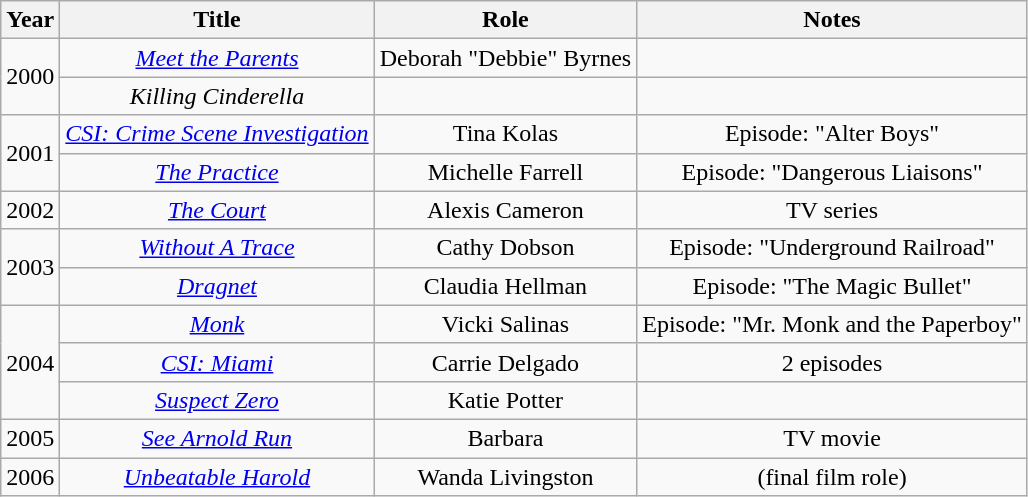<table class="wikitable sortable toccolours" border="1" cellpadding="4" cellspacing="0" style="text-align:center; border-collapse: collapse; margin:0">
<tr>
<th>Year</th>
<th>Title</th>
<th>Role</th>
<th>Notes</th>
</tr>
<tr>
<td rowspan="2">2000</td>
<td><em><a href='#'>Meet the Parents</a></em></td>
<td>Deborah "Debbie" Byrnes</td>
<td></td>
</tr>
<tr>
<td><em>Killing Cinderella</em></td>
<td></td>
<td></td>
</tr>
<tr>
<td rowspan="2">2001</td>
<td><em><a href='#'>CSI: Crime Scene Investigation</a></em></td>
<td>Tina Kolas</td>
<td>Episode: "Alter Boys"</td>
</tr>
<tr>
<td><em><a href='#'>The Practice</a></em></td>
<td>Michelle Farrell</td>
<td>Episode: "Dangerous Liaisons"</td>
</tr>
<tr>
<td>2002</td>
<td><em><a href='#'>The Court</a></em></td>
<td>Alexis Cameron</td>
<td>TV series</td>
</tr>
<tr>
<td rowspan="2">2003</td>
<td><em><a href='#'>Without A Trace</a></em></td>
<td>Cathy Dobson</td>
<td>Episode: "Underground Railroad"</td>
</tr>
<tr>
<td><em><a href='#'>Dragnet</a></em></td>
<td>Claudia Hellman</td>
<td>Episode: "The Magic Bullet"</td>
</tr>
<tr>
<td rowspan="3">2004</td>
<td><em><a href='#'>Monk</a></em></td>
<td>Vicki Salinas</td>
<td>Episode: "Mr. Monk and the Paperboy"</td>
</tr>
<tr>
<td><em><a href='#'>CSI: Miami</a></em></td>
<td>Carrie Delgado</td>
<td>2 episodes</td>
</tr>
<tr>
<td><em><a href='#'>Suspect Zero</a></em></td>
<td>Katie Potter</td>
<td></td>
</tr>
<tr>
<td>2005</td>
<td><em><a href='#'>See Arnold Run</a></em></td>
<td>Barbara</td>
<td>TV movie</td>
</tr>
<tr>
<td>2006</td>
<td><em><a href='#'>Unbeatable Harold</a></em></td>
<td>Wanda Livingston</td>
<td>(final film role)</td>
</tr>
</table>
